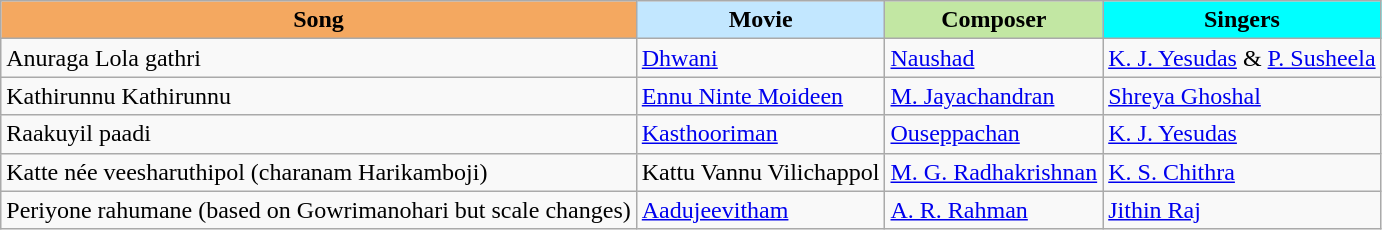<table class="wikitable sortable">
<tr>
<th style="background:#f4a860">Song</th>
<th style="background:#c2e7ff">Movie</th>
<th style="background:#c2e7a3">Composer</th>
<th style="background:#00ffff">Singers</th>
</tr>
<tr>
<td>Anuraga Lola gathri</td>
<td><a href='#'>Dhwani</a></td>
<td><a href='#'>Naushad</a></td>
<td><a href='#'>K. J. Yesudas</a> & <a href='#'>P. Susheela</a></td>
</tr>
<tr>
<td>Kathirunnu Kathirunnu</td>
<td><a href='#'>Ennu Ninte Moideen</a></td>
<td><a href='#'>M. Jayachandran</a></td>
<td><a href='#'>Shreya Ghoshal</a></td>
</tr>
<tr>
<td>Raakuyil paadi</td>
<td><a href='#'>Kasthooriman</a></td>
<td><a href='#'>Ouseppachan</a></td>
<td><a href='#'>K. J. Yesudas</a></td>
</tr>
<tr>
<td>Katte née veesharuthipol (charanam Harikamboji)</td>
<td>Kattu Vannu Vilichappol</td>
<td><a href='#'>M. G. Radhakrishnan</a></td>
<td><a href='#'>K. S. Chithra</a></td>
</tr>
<tr>
<td>Periyone rahumane (based on Gowrimanohari but scale changes)</td>
<td><a href='#'>Aadujeevitham</a></td>
<td><a href='#'>A. R. Rahman</a></td>
<td><a href='#'>Jithin Raj</a></td>
</tr>
</table>
